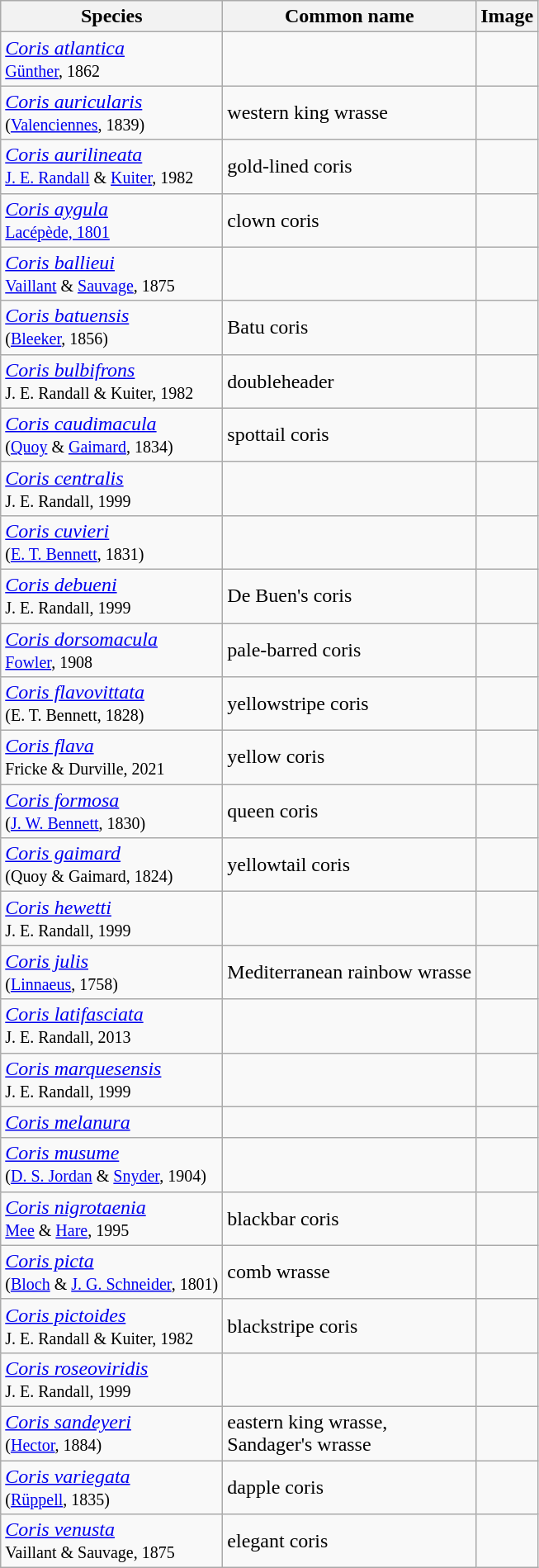<table class="wikitable">
<tr>
<th>Species</th>
<th>Common name</th>
<th>Image</th>
</tr>
<tr>
<td><em><a href='#'>Coris atlantica</a></em><br><small><a href='#'>Günther</a>, 1862</small></td>
<td></td>
<td></td>
</tr>
<tr>
<td><em><a href='#'>Coris auricularis</a></em><br><small>(<a href='#'>Valenciennes</a>, 1839)</small></td>
<td>western king wrasse</td>
<td></td>
</tr>
<tr>
<td><em><a href='#'>Coris aurilineata</a></em><br><small><a href='#'>J. E. Randall</a> & <a href='#'>Kuiter</a>, 1982</small></td>
<td>gold-lined coris</td>
<td></td>
</tr>
<tr>
<td><em><a href='#'>Coris aygula</a></em><br><small><a href='#'>Lacépède, 1801</a></small></td>
<td>clown coris</td>
<td></td>
</tr>
<tr>
<td><em><a href='#'>Coris ballieui</a></em><br><small><a href='#'>Vaillant</a> & <a href='#'>Sauvage</a>, 1875</small></td>
<td></td>
<td></td>
</tr>
<tr>
<td><em><a href='#'>Coris batuensis</a></em><br><small>(<a href='#'>Bleeker</a>, 1856)</small></td>
<td>Batu coris</td>
<td></td>
</tr>
<tr>
<td><em><a href='#'>Coris bulbifrons</a></em><br><small>J. E. Randall & Kuiter, 1982</small></td>
<td>doubleheader</td>
<td></td>
</tr>
<tr>
<td><em><a href='#'>Coris caudimacula</a></em><br><small>(<a href='#'>Quoy</a> & <a href='#'>Gaimard</a>, 1834)</small></td>
<td>spottail coris</td>
<td></td>
</tr>
<tr>
<td><em><a href='#'>Coris centralis</a></em><br><small>J. E. Randall, 1999</small></td>
<td></td>
<td></td>
</tr>
<tr>
<td><em><a href='#'>Coris cuvieri</a></em><br><small>(<a href='#'>E. T. Bennett</a>, 1831)</small></td>
<td></td>
<td></td>
</tr>
<tr>
<td><em><a href='#'>Coris debueni</a></em><br><small>J. E. Randall, 1999</small></td>
<td>De Buen's coris</td>
<td></td>
</tr>
<tr>
<td><em><a href='#'>Coris dorsomacula</a></em><br><small><a href='#'>Fowler</a>, 1908</small></td>
<td>pale-barred coris</td>
<td></td>
</tr>
<tr>
<td><em><a href='#'>Coris flavovittata</a></em><br><small>(E. T. Bennett, 1828)</small></td>
<td>yellowstripe coris</td>
<td></td>
</tr>
<tr>
<td><em><a href='#'>Coris flava</a></em><br><small>Fricke & Durville, 2021</small></td>
<td>yellow coris</td>
<td></td>
</tr>
<tr>
<td><em><a href='#'>Coris formosa</a></em><br><small>(<a href='#'>J. W. Bennett</a>, 1830)</small></td>
<td>queen coris</td>
<td></td>
</tr>
<tr>
<td><em><a href='#'>Coris gaimard</a></em><br><small>(Quoy & Gaimard, 1824)</small></td>
<td>yellowtail coris</td>
<td></td>
</tr>
<tr>
<td><em><a href='#'>Coris hewetti</a></em><br><small>J. E. Randall, 1999</small></td>
<td></td>
<td></td>
</tr>
<tr>
<td><em><a href='#'>Coris julis</a></em><br><small>(<a href='#'>Linnaeus</a>, 1758)</small></td>
<td>Mediterranean rainbow wrasse</td>
<td></td>
</tr>
<tr>
<td><em><a href='#'>Coris latifasciata</a></em><br><small>J. E. Randall, 2013</small></td>
<td></td>
<td></td>
</tr>
<tr>
<td><em><a href='#'>Coris marquesensis</a></em><br><small>J. E. Randall, 1999</small></td>
<td></td>
<td></td>
</tr>
<tr>
<td><em><a href='#'>Coris melanura</a></em></td>
<td></td>
<td></td>
</tr>
<tr>
<td><em><a href='#'>Coris musume</a></em><br><small>(<a href='#'>D. S. Jordan</a> & <a href='#'>Snyder</a>, 1904)</small></td>
<td></td>
<td></td>
</tr>
<tr>
<td><em><a href='#'>Coris nigrotaenia</a></em><br><small><a href='#'>Mee</a> & <a href='#'>Hare</a>, 1995</small></td>
<td>blackbar coris</td>
<td></td>
</tr>
<tr>
<td><em><a href='#'>Coris picta</a></em><br><small>(<a href='#'>Bloch</a> & <a href='#'>J. G. Schneider</a>, 1801)</small></td>
<td>comb wrasse</td>
<td></td>
</tr>
<tr>
<td><em><a href='#'>Coris pictoides</a></em><br><small>J. E. Randall & Kuiter, 1982</small></td>
<td>blackstripe coris</td>
<td></td>
</tr>
<tr>
<td><em><a href='#'>Coris roseoviridis</a></em><br><small>J. E. Randall, 1999</small></td>
<td></td>
<td></td>
</tr>
<tr>
<td><em><a href='#'>Coris sandeyeri</a></em><br><small>(<a href='#'>Hector</a>, 1884)</small></td>
<td>eastern king wrasse,<br>Sandager's wrasse</td>
<td></td>
</tr>
<tr>
<td><em><a href='#'>Coris variegata</a></em><br><small>(<a href='#'>Rüppell</a>, 1835)</small></td>
<td>dapple coris</td>
<td></td>
</tr>
<tr>
<td><em><a href='#'>Coris venusta</a></em><br><small>Vaillant & Sauvage, 1875</small></td>
<td>elegant coris</td>
<td></td>
</tr>
</table>
